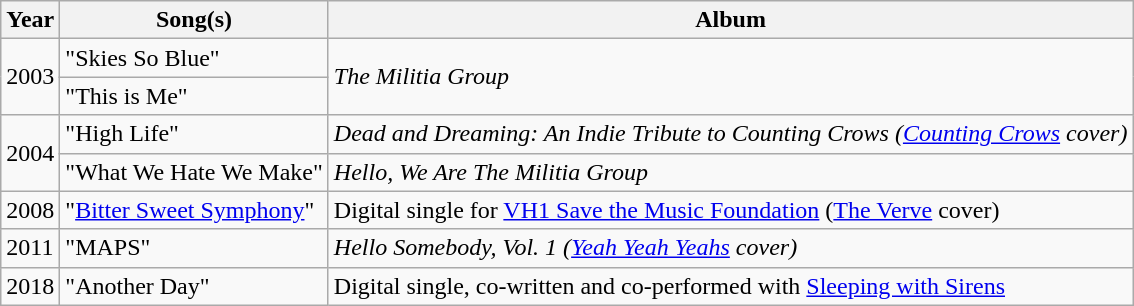<table class="wikitable">
<tr>
<th>Year</th>
<th>Song(s)</th>
<th>Album</th>
</tr>
<tr>
<td rowspan="2">2003</td>
<td>"Skies So Blue"</td>
<td rowspan="2"><em>The Militia Group</em></td>
</tr>
<tr>
<td>"This is Me"</td>
</tr>
<tr>
<td rowspan="2">2004</td>
<td>"High Life"</td>
<td><em>Dead and Dreaming: An Indie Tribute to Counting Crows (<a href='#'>Counting Crows</a> cover)</em></td>
</tr>
<tr>
<td>"What We Hate We Make"</td>
<td><em>Hello, We Are The Militia Group</em></td>
</tr>
<tr>
<td>2008</td>
<td>"<a href='#'>Bitter Sweet Symphony</a>"</td>
<td>Digital single for <a href='#'>VH1 Save the Music Foundation</a> (<a href='#'>The Verve</a> cover)</td>
</tr>
<tr>
<td>2011</td>
<td>"MAPS"</td>
<td><em>Hello Somebody, Vol. 1 (<a href='#'>Yeah Yeah Yeahs</a> cover)</em></td>
</tr>
<tr>
<td>2018</td>
<td>"Another Day"</td>
<td>Digital single, co-written and co-performed with <a href='#'>Sleeping with Sirens</a></td>
</tr>
</table>
